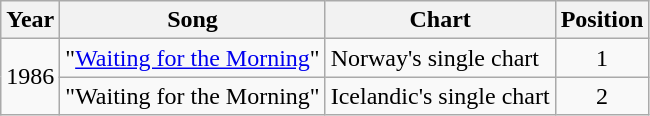<table class="wikitable">
<tr>
<th>Year</th>
<th>Song</th>
<th>Chart</th>
<th>Position</th>
</tr>
<tr>
<td rowspan="2">1986</td>
<td>"<a href='#'>Waiting for the Morning</a>"</td>
<td>Norway's single chart</td>
<td align="center">1</td>
</tr>
<tr>
<td>"Waiting for the Morning"</td>
<td>Icelandic's single chart</td>
<td align="center">2</td>
</tr>
</table>
